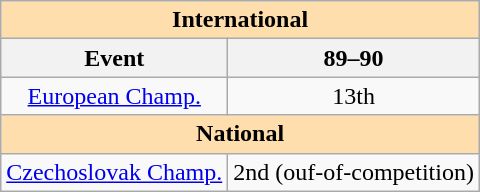<table class="wikitable" style="text-align:center">
<tr>
<th colspan="2" style="background-color: #ffdead; " align="center">International</th>
</tr>
<tr>
<th>Event</th>
<th>89–90</th>
</tr>
<tr>
<td><a href='#'>European Champ.</a></td>
<td>13th</td>
</tr>
<tr>
<th colspan="2" style="background-color: #ffdead; " align="center">National</th>
</tr>
<tr>
<td><a href='#'>Czechoslovak Champ.</a></td>
<td>2nd (ouf-of-competition)</td>
</tr>
</table>
